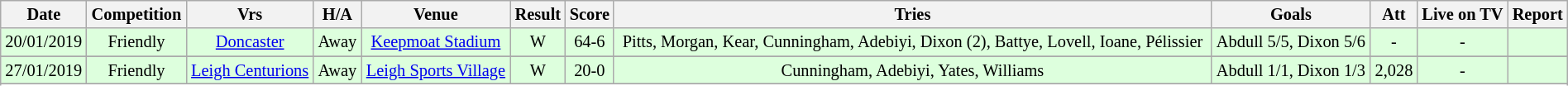<table class="wikitable" style="font-size:85%;" width="100%">
<tr>
<th>Date</th>
<th>Competition</th>
<th>Vrs</th>
<th>H/A</th>
<th>Venue</th>
<th>Result</th>
<th>Score</th>
<th>Tries</th>
<th>Goals</th>
<th>Att</th>
<th>Live on TV</th>
<th>Report</th>
</tr>
<tr style="background:#ddffdd;" width=20 | >
<td align=center>20/01/2019</td>
<td align=center>Friendly</td>
<td align=center> <a href='#'>Doncaster</a></td>
<td align=center>Away</td>
<td align=center><a href='#'>Keepmoat Stadium</a></td>
<td align=center>W</td>
<td align=center>64-6</td>
<td align=center>Pitts, Morgan, Kear, Cunningham, Adebiyi, Dixon (2), Battye, Lovell, Ioane, Pélissier</td>
<td align=center>Abdull 5/5, Dixon 5/6</td>
<td align=center>-</td>
<td align=center>-</td>
<td align=center> </td>
</tr>
<tr style="background:#ffdddd;" width=20 | >
</tr>
<tr>
</tr>
<tr style="background:#ddffdd;" width=20 | >
<td align=center>27/01/2019</td>
<td align=center>Friendly</td>
<td align=center> <a href='#'>Leigh Centurions</a></td>
<td align=center>Away</td>
<td align=center><a href='#'>Leigh Sports Village</a></td>
<td align=center>W</td>
<td align=center>20-0</td>
<td align=center>Cunningham, Adebiyi, Yates, Williams</td>
<td align=center>Abdull 1/1, Dixon 1/3</td>
<td align=center>2,028</td>
<td align=center>-</td>
<td align=center> </td>
</tr>
<tr style="background::#f9fff#9;" width=20 | >
</tr>
<tr>
</tr>
</table>
